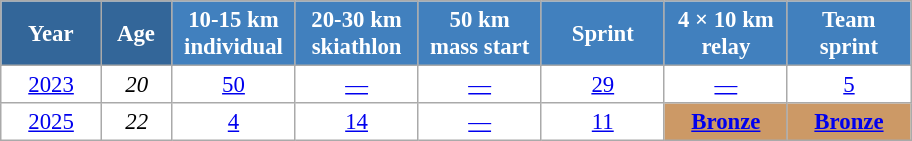<table class="wikitable" style="font-size:95%; text-align:center; border:grey solid 1px; border-collapse:collapse; background:#ffffff;">
<tr>
<th style="background-color:#369; color:white; width:60px;"> Year </th>
<th style="background-color:#369; color:white; width:40px;"> Age </th>
<th style="background-color:#4180be; color:white; width:75px;"> 10-15 km <br> individual </th>
<th style="background-color:#4180be; color:white; width:75px;"> 20-30 km <br> skiathlon </th>
<th style="background-color:#4180be; color:white; width:75px;"> 50 km <br> mass start </th>
<th style="background-color:#4180be; color:white; width:75px;"> Sprint </th>
<th style="background-color:#4180be; color:white; width:75px;"> 4 × 10 km <br> relay </th>
<th style="background-color:#4180be; color:white; width:75px;"> Team <br> sprint </th>
</tr>
<tr>
<td><a href='#'>2023</a></td>
<td><em>20</em></td>
<td><a href='#'>50</a></td>
<td><a href='#'>—</a></td>
<td><a href='#'>—</a></td>
<td><a href='#'>29</a></td>
<td><a href='#'>—</a></td>
<td><a href='#'>5</a></td>
</tr>
<tr>
<td><a href='#'>2025</a></td>
<td><em>22</em></td>
<td><a href='#'>4</a></td>
<td><a href='#'>14</a></td>
<td><a href='#'>—</a></td>
<td><a href='#'>11</a></td>
<td style="background:#c96;"><a href='#'><strong>Bronze</strong></a></td>
<td style="background:#c96;"><a href='#'><strong>Bronze</strong></a></td>
</tr>
</table>
